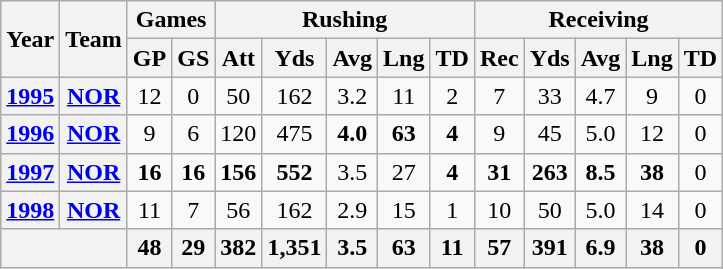<table class="wikitable" style="text-align:center;">
<tr>
<th rowspan="2">Year</th>
<th rowspan="2">Team</th>
<th colspan="2">Games</th>
<th colspan="5">Rushing</th>
<th colspan="5">Receiving</th>
</tr>
<tr>
<th>GP</th>
<th>GS</th>
<th>Att</th>
<th>Yds</th>
<th>Avg</th>
<th>Lng</th>
<th>TD</th>
<th>Rec</th>
<th>Yds</th>
<th>Avg</th>
<th>Lng</th>
<th>TD</th>
</tr>
<tr>
<th><a href='#'>1995</a></th>
<th><a href='#'>NOR</a></th>
<td>12</td>
<td>0</td>
<td>50</td>
<td>162</td>
<td>3.2</td>
<td>11</td>
<td>2</td>
<td>7</td>
<td>33</td>
<td>4.7</td>
<td>9</td>
<td>0</td>
</tr>
<tr>
<th><a href='#'>1996</a></th>
<th><a href='#'>NOR</a></th>
<td>9</td>
<td>6</td>
<td>120</td>
<td>475</td>
<td><strong>4.0</strong></td>
<td><strong>63</strong></td>
<td><strong>4</strong></td>
<td>9</td>
<td>45</td>
<td>5.0</td>
<td>12</td>
<td>0</td>
</tr>
<tr>
<th><a href='#'>1997</a></th>
<th><a href='#'>NOR</a></th>
<td><strong>16</strong></td>
<td><strong>16</strong></td>
<td><strong>156</strong></td>
<td><strong>552</strong></td>
<td>3.5</td>
<td>27</td>
<td><strong>4</strong></td>
<td><strong>31</strong></td>
<td><strong>263</strong></td>
<td><strong>8.5</strong></td>
<td><strong>38</strong></td>
<td>0</td>
</tr>
<tr>
<th><a href='#'>1998</a></th>
<th><a href='#'>NOR</a></th>
<td>11</td>
<td>7</td>
<td>56</td>
<td>162</td>
<td>2.9</td>
<td>15</td>
<td>1</td>
<td>10</td>
<td>50</td>
<td>5.0</td>
<td>14</td>
<td>0</td>
</tr>
<tr>
<th colspan="2"></th>
<th>48</th>
<th>29</th>
<th>382</th>
<th>1,351</th>
<th>3.5</th>
<th>63</th>
<th>11</th>
<th>57</th>
<th>391</th>
<th>6.9</th>
<th>38</th>
<th>0</th>
</tr>
</table>
